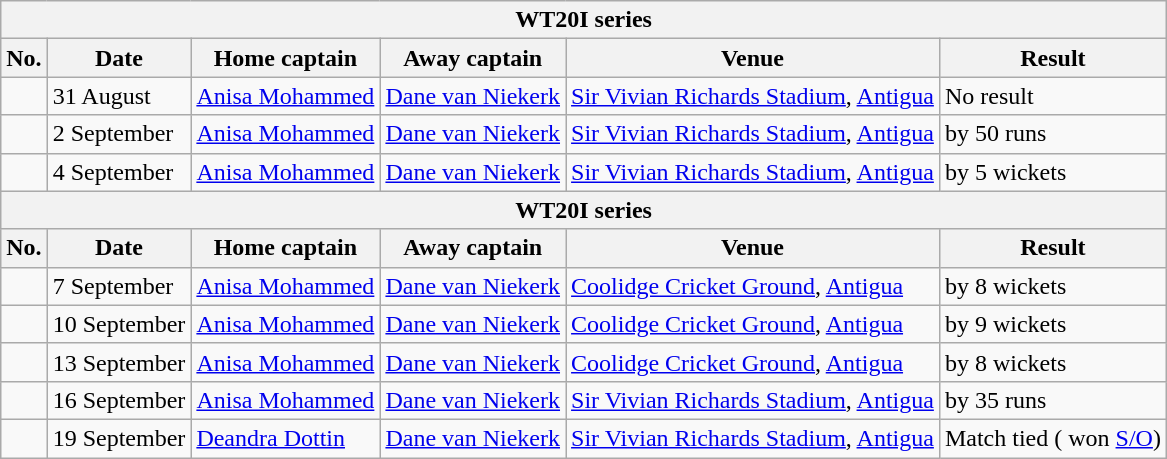<table class="wikitable">
<tr>
<th colspan="9">WT20I series</th>
</tr>
<tr>
<th>No.</th>
<th>Date</th>
<th>Home captain</th>
<th>Away captain</th>
<th>Venue</th>
<th>Result</th>
</tr>
<tr>
<td></td>
<td>31 August</td>
<td><a href='#'>Anisa Mohammed</a></td>
<td><a href='#'>Dane van Niekerk</a></td>
<td><a href='#'>Sir Vivian Richards Stadium</a>, <a href='#'>Antigua</a></td>
<td>No result</td>
</tr>
<tr>
<td></td>
<td>2 September</td>
<td><a href='#'>Anisa Mohammed</a></td>
<td><a href='#'>Dane van Niekerk</a></td>
<td><a href='#'>Sir Vivian Richards Stadium</a>, <a href='#'>Antigua</a></td>
<td> by 50 runs</td>
</tr>
<tr>
<td></td>
<td>4 September</td>
<td><a href='#'>Anisa Mohammed</a></td>
<td><a href='#'>Dane van Niekerk</a></td>
<td><a href='#'>Sir Vivian Richards Stadium</a>, <a href='#'>Antigua</a></td>
<td> by 5 wickets</td>
</tr>
<tr>
<th colspan="9">WT20I series</th>
</tr>
<tr>
<th>No.</th>
<th>Date</th>
<th>Home captain</th>
<th>Away captain</th>
<th>Venue</th>
<th>Result</th>
</tr>
<tr>
<td></td>
<td>7 September</td>
<td><a href='#'>Anisa Mohammed</a></td>
<td><a href='#'>Dane van Niekerk</a></td>
<td><a href='#'>Coolidge Cricket Ground</a>, <a href='#'>Antigua</a></td>
<td> by 8 wickets</td>
</tr>
<tr>
<td></td>
<td>10 September</td>
<td><a href='#'>Anisa Mohammed</a></td>
<td><a href='#'>Dane van Niekerk</a></td>
<td><a href='#'>Coolidge Cricket Ground</a>, <a href='#'>Antigua</a></td>
<td> by 9 wickets</td>
</tr>
<tr>
<td></td>
<td>13 September</td>
<td><a href='#'>Anisa Mohammed</a></td>
<td><a href='#'>Dane van Niekerk</a></td>
<td><a href='#'>Coolidge Cricket Ground</a>, <a href='#'>Antigua</a></td>
<td> by 8 wickets</td>
</tr>
<tr>
<td></td>
<td>16 September</td>
<td><a href='#'>Anisa Mohammed</a></td>
<td><a href='#'>Dane van Niekerk</a></td>
<td><a href='#'>Sir Vivian Richards Stadium</a>, <a href='#'>Antigua</a></td>
<td> by 35 runs</td>
</tr>
<tr>
<td></td>
<td>19 September</td>
<td><a href='#'>Deandra Dottin</a></td>
<td><a href='#'>Dane van Niekerk</a></td>
<td><a href='#'>Sir Vivian Richards Stadium</a>, <a href='#'>Antigua</a></td>
<td>Match tied ( won <a href='#'>S/O</a>)</td>
</tr>
</table>
